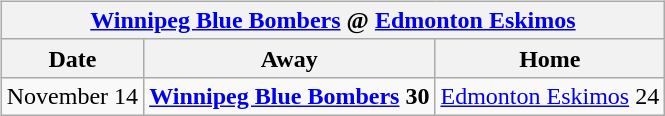<table cellspacing="10">
<tr>
<td valign="top"><br><table class="wikitable">
<tr>
<th colspan="4"><a href='#'>Winnipeg Blue Bombers</a> @ <a href='#'>Edmonton Eskimos</a></th>
</tr>
<tr>
<th>Date</th>
<th>Away</th>
<th>Home</th>
</tr>
<tr>
<td>November 14</td>
<td><strong><a href='#'>Winnipeg Blue Bombers</a> 30</strong></td>
<td><a href='#'>Edmonton Eskimos</a> 24</td>
</tr>
</table>
</td>
</tr>
</table>
